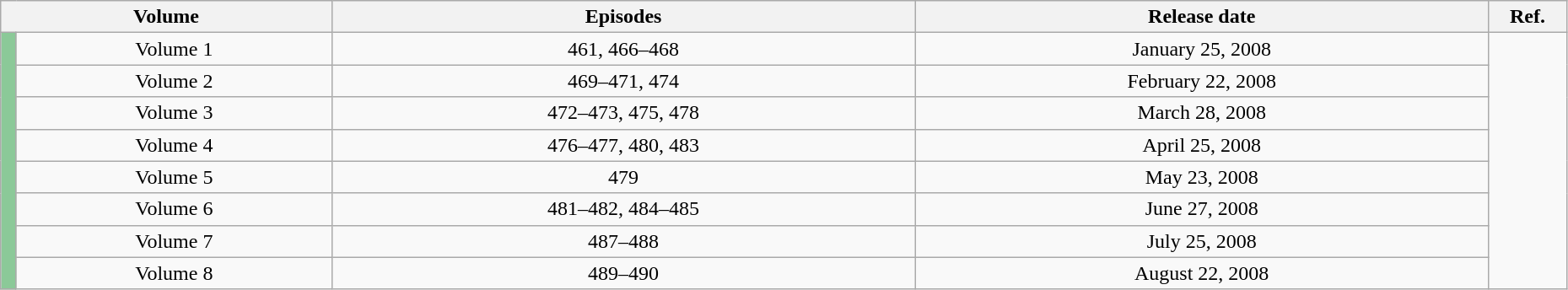<table class="wikitable" style="text-align: center; width: 98%;">
<tr>
<th colspan="2" scope="column">Volume</th>
<th scope="column">Episodes</th>
<th scope="column">Release date</th>
<th width="5%" scope="column">Ref.</th>
</tr>
<tr>
<td rowspan="8" width="1%" style="background: #8BC998;"></td>
<td>Volume 1</td>
<td>461, 466–468</td>
<td>January 25, 2008</td>
<td rowspan="8"></td>
</tr>
<tr>
<td>Volume 2</td>
<td>469–471, 474</td>
<td>February 22, 2008</td>
</tr>
<tr>
<td>Volume 3</td>
<td>472–473, 475, 478</td>
<td>March 28, 2008</td>
</tr>
<tr>
<td>Volume 4</td>
<td>476–477, 480, 483</td>
<td>April 25, 2008</td>
</tr>
<tr>
<td>Volume 5</td>
<td>479</td>
<td>May 23, 2008</td>
</tr>
<tr>
<td>Volume 6</td>
<td>481–482, 484–485</td>
<td>June 27, 2008</td>
</tr>
<tr>
<td>Volume 7</td>
<td>487–488</td>
<td>July 25, 2008</td>
</tr>
<tr>
<td>Volume 8</td>
<td>489–490</td>
<td>August 22, 2008</td>
</tr>
</table>
